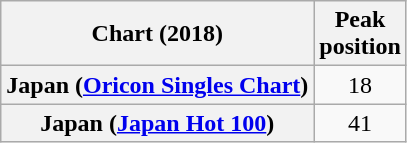<table class="wikitable plainrowheaders" style="text-align:center;">
<tr>
<th>Chart (2018)</th>
<th>Peak<br>position</th>
</tr>
<tr>
<th scope="row">Japan (<a href='#'>Oricon Singles Chart</a>)</th>
<td>18</td>
</tr>
<tr>
<th scope="row">Japan (<a href='#'>Japan Hot 100</a>)</th>
<td>41</td>
</tr>
</table>
